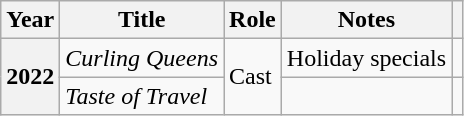<table class="wikitable plainrowheaders">
<tr>
<th scope="col">Year</th>
<th scope="col">Title</th>
<th scope="col">Role</th>
<th scope="col">Notes</th>
<th scope="col" class="unsortable"></th>
</tr>
<tr>
<th scope="row"  rowspan=2>2022</th>
<td><em>Curling Queens</em></td>
<td rowspan=2>Cast</td>
<td>Holiday specials</td>
<td></td>
</tr>
<tr>
<td><em>Taste of Travel</em></td>
<td></td>
<td></td>
</tr>
</table>
